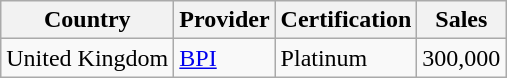<table class="wikitable">
<tr>
<th>Country</th>
<th>Provider</th>
<th>Certification</th>
<th>Sales</th>
</tr>
<tr>
<td>United Kingdom</td>
<td><a href='#'>BPI</a></td>
<td>Platinum</td>
<td>300,000</td>
</tr>
</table>
